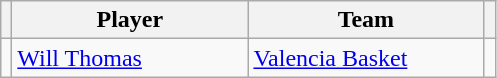<table class="wikitable">
<tr>
<th></th>
<th width=150>Player</th>
<th width=150>Team</th>
<th></th>
</tr>
<tr>
<td></td>
<td> <a href='#'>Will Thomas</a></td>
<td> <a href='#'>Valencia Basket</a></td>
<td></td>
</tr>
</table>
